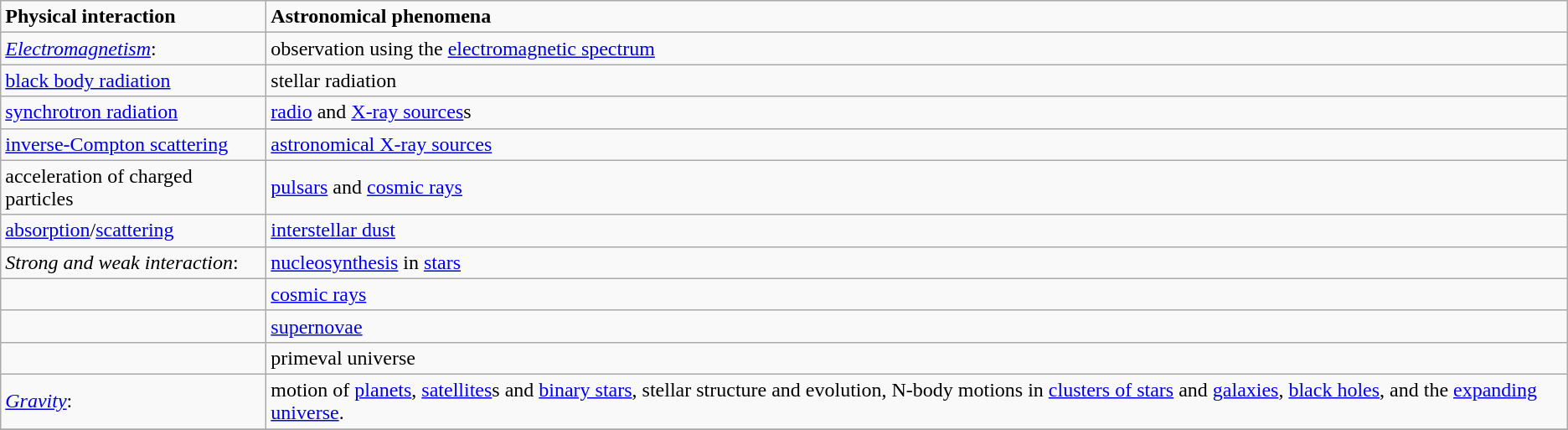<table class="wikitable" border="1">
<tr>
<td> <strong>Physical interaction</strong></td>
<td> <strong>Astronomical phenomena</strong></td>
</tr>
<tr>
<td> <em><a href='#'>Electromagnetism</a></em>:</td>
<td> observation using the <a href='#'>electromagnetic spectrum</a></td>
</tr>
<tr>
<td> <a href='#'>black body radiation</a></td>
<td> stellar radiation</td>
</tr>
<tr>
<td> <a href='#'>synchrotron radiation</a></td>
<td> <a href='#'>radio</a> and <a href='#'>X-ray sources</a>s</td>
</tr>
<tr>
<td> <a href='#'>inverse-Compton scattering</a></td>
<td> <a href='#'>astronomical X-ray sources</a></td>
</tr>
<tr>
<td> acceleration of charged particles</td>
<td> <a href='#'>pulsars</a> and <a href='#'>cosmic rays</a></td>
</tr>
<tr>
<td> <a href='#'>absorption</a>/<a href='#'>scattering</a></td>
<td> <a href='#'>interstellar dust</a></td>
</tr>
<tr>
<td> <em>Strong and weak interaction</em>:</td>
<td> <a href='#'>nucleosynthesis</a> in <a href='#'>stars</a></td>
</tr>
<tr>
<td></td>
<td> <a href='#'>cosmic rays</a></td>
</tr>
<tr>
<td></td>
<td> <a href='#'>supernovae</a></td>
</tr>
<tr>
<td></td>
<td> primeval universe</td>
</tr>
<tr>
<td> <em><a href='#'>Gravity</a></em>:</td>
<td> motion of <a href='#'>planets</a>, <a href='#'>satellites</a>s and <a href='#'>binary stars</a>, stellar structure and evolution, N-body motions in <a href='#'>clusters of stars</a> and <a href='#'>galaxies</a>, <a href='#'>black holes</a>, and the <a href='#'>expanding universe</a>.</td>
</tr>
<tr>
</tr>
</table>
